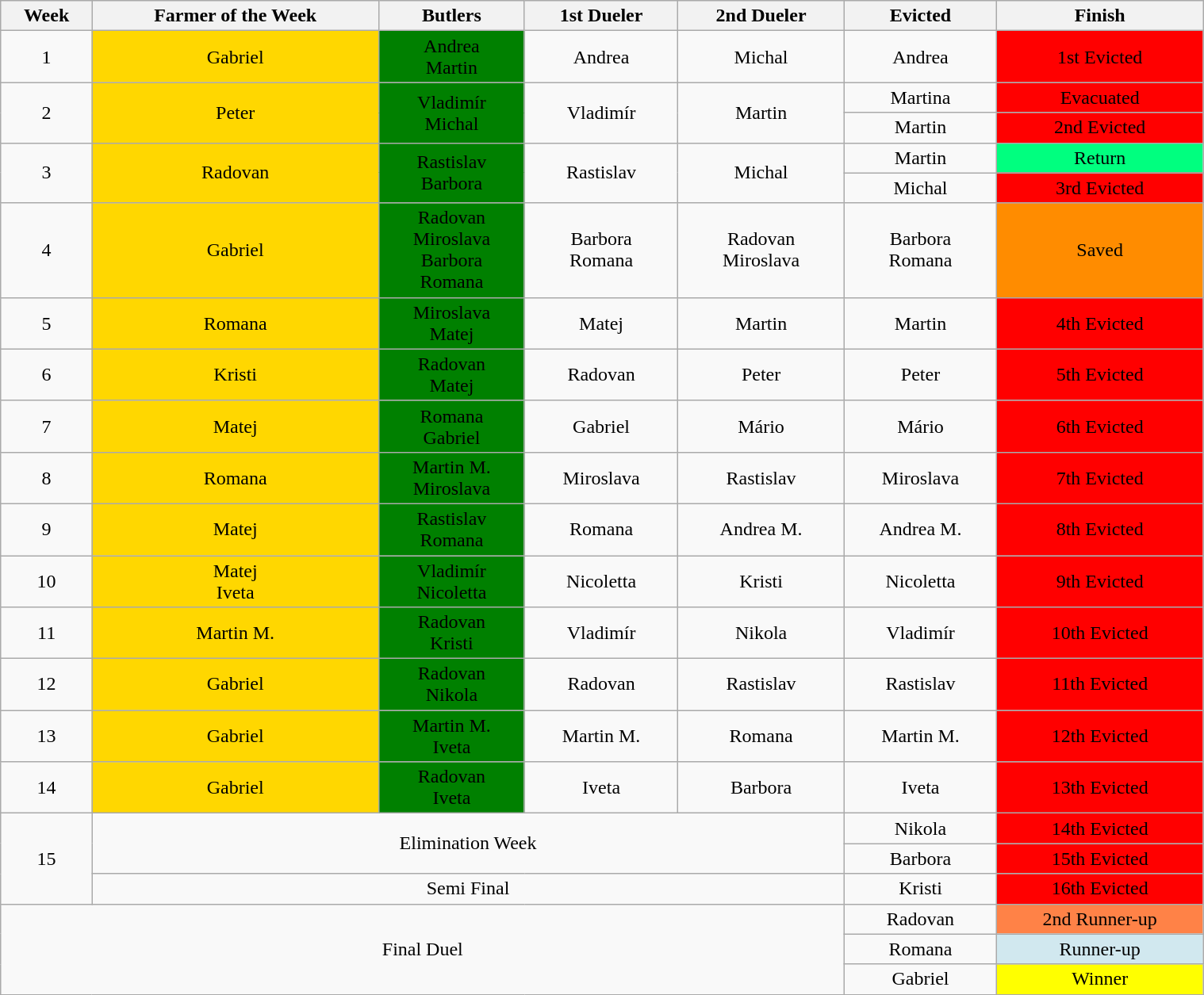<table class="wikitable" style="text-align:center; width:80%; margin-left:auto; margin-right:auto;">
<tr>
<th>Week</th>
<th>Farmer of the Week</th>
<th>Butlers</th>
<th>1st Dueler</th>
<th>2nd Dueler</th>
<th>Evicted</th>
<th>Finish</th>
</tr>
<tr>
<td>1</td>
<td style="background:gold;">Gabriel</td>
<td style="background:green;">Andrea<br>Martin</td>
<td>Andrea</td>
<td>Michal</td>
<td>Andrea</td>
<td style="background:#f00;">1st Evicted</td>
</tr>
<tr>
<td rowspan="2">2</td>
<td rowspan="2" style="background:gold;">Peter</td>
<td rowspan="2" style="background:green;">Vladimír<br>Michal</td>
<td rowspan="2">Vladimír</td>
<td rowspan="2">Martin</td>
<td>Martina</td>
<td style="background:#f00;">Evacuated</td>
</tr>
<tr>
<td>Martin</td>
<td style="background:#f00;">2nd Evicted</td>
</tr>
<tr>
<td rowspan="2">3</td>
<td rowspan="2" style="background:gold;">Radovan</td>
<td rowspan="2" style="background:green;">Rastislav<br>Barbora</td>
<td rowspan="2">Rastislav</td>
<td rowspan="2">Michal</td>
<td>Martin</td>
<td rowspan="1" style="background:#00FF7F">Return</td>
</tr>
<tr>
<td>Michal</td>
<td style="background:#f00;">3rd Evicted</td>
</tr>
<tr>
<td>4</td>
<td style="background:gold;">Gabriel</td>
<td style="background:green;">Radovan<br>Miroslava<br>Barbora<br>Romana</td>
<td>Barbora<br>Romana</td>
<td>Radovan<br>Miroslava</td>
<td>Barbora<br>Romana</td>
<td style="background:#FF8C00">Saved</td>
</tr>
<tr>
<td>5</td>
<td style="background:gold;">Romana</td>
<td style="background:green;">Miroslava<br>Matej</td>
<td>Matej</td>
<td>Martin</td>
<td>Martin</td>
<td style="background:#f00;">4th Evicted</td>
</tr>
<tr>
<td>6</td>
<td style="background:gold;">Kristi</td>
<td style="background:green;">Radovan<br>Matej</td>
<td>Radovan</td>
<td>Peter</td>
<td>Peter</td>
<td style="background:#f00;">5th Evicted</td>
</tr>
<tr>
<td>7</td>
<td style="background:gold;">Matej</td>
<td style="background:green;">Romana<br>Gabriel</td>
<td>Gabriel</td>
<td>Mário</td>
<td>Mário</td>
<td style="background:#f00;">6th Evicted</td>
</tr>
<tr>
<td>8</td>
<td style="background:gold;">Romana</td>
<td style="background:green;">Martin M.<br>Miroslava</td>
<td>Miroslava</td>
<td>Rastislav</td>
<td>Miroslava</td>
<td style="background:#f00;">7th Evicted</td>
</tr>
<tr>
<td>9</td>
<td style="background:gold;">Matej</td>
<td style="background:green;">Rastislav<br>Romana</td>
<td>Romana</td>
<td>Andrea M.</td>
<td>Andrea M.</td>
<td style="background:#f00;">8th Evicted</td>
</tr>
<tr>
<td>10</td>
<td style="background:gold;">Matej<br>Iveta</td>
<td style="background:green;">Vladimír<br>Nicoletta</td>
<td>Nicoletta</td>
<td>Kristi</td>
<td>Nicoletta</td>
<td style="background:#f00;">9th Evicted</td>
</tr>
<tr>
<td>11</td>
<td style="background:gold;">Martin M.</td>
<td style="background:green;">Radovan<br>Kristi</td>
<td>Vladimír</td>
<td>Nikola</td>
<td>Vladimír</td>
<td style="background:#f00;">10th Evicted</td>
</tr>
<tr>
<td>12</td>
<td style="background:gold;">Gabriel</td>
<td style="background:green;">Radovan<br>Nikola</td>
<td>Radovan</td>
<td>Rastislav</td>
<td>Rastislav</td>
<td style="background:#f00;">11th Evicted</td>
</tr>
<tr>
<td>13</td>
<td style="background:gold;">Gabriel</td>
<td style="background:green;">Martin M.<br>Iveta</td>
<td>Martin M.</td>
<td>Romana</td>
<td>Martin M.</td>
<td style="background:#f00;">12th Evicted</td>
</tr>
<tr>
<td>14</td>
<td style="background:gold;">Gabriel</td>
<td style="background:green;">Radovan<br>Iveta</td>
<td>Iveta</td>
<td>Barbora</td>
<td>Iveta</td>
<td style="background:#f00;">13th Evicted</td>
</tr>
<tr>
<td rowspan="3">15</td>
<td colspan="4" rowspan="2">Elimination Week</td>
<td>Nikola</td>
<td style="background:#f00;">14th Evicted</td>
</tr>
<tr>
<td>Barbora</td>
<td style="background:#f00;">15th Evicted</td>
</tr>
<tr>
<td colspan="4" rowspan="1">Semi Final</td>
<td>Kristi</td>
<td style="background:#f00;">16th Evicted</td>
</tr>
<tr>
<td colspan="5" rowspan="3">Final Duel</td>
<td rowspan="1">Radovan</td>
<td rowspan="1" style="background:#FF8247;">2nd Runner-up</td>
</tr>
<tr>
<td rowspan="1">Romana</td>
<td rowspan="1" style="background:#D1E8EF">Runner-up</td>
</tr>
<tr>
<td rowspan="1">Gabriel</td>
<td rowspan="1" style="background:yellow">Winner</td>
</tr>
</table>
